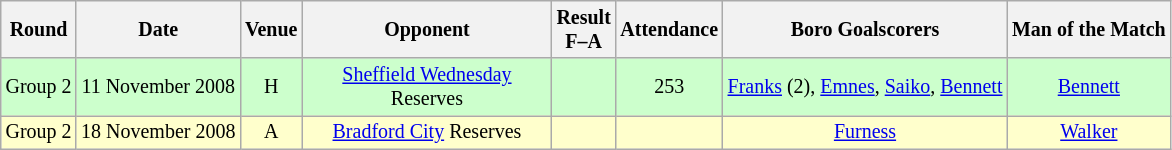<table class="wikitable" style="text-align:center; font-size: smaller;">
<tr>
<th>Round</th>
<th>Date</th>
<th>Venue</th>
<th width="160px">Opponent</th>
<th>Result<br>F–A</th>
<th>Attendance</th>
<th>Boro Goalscorers</th>
<th>Man of the Match</th>
</tr>
<tr bgcolor="#CCFFCC">
<td>Group 2</td>
<td>11 November 2008</td>
<td>H</td>
<td><a href='#'>Sheffield Wednesday</a> Reserves</td>
<td></td>
<td>253</td>
<td><a href='#'>Franks</a> (2), <a href='#'>Emnes</a>, <a href='#'>Saiko</a>, <a href='#'>Bennett</a></td>
<td><a href='#'>Bennett</a></td>
</tr>
<tr bgcolor="#FFFFCC">
<td>Group 2</td>
<td>18 November 2008</td>
<td>A</td>
<td><a href='#'>Bradford City</a> Reserves</td>
<td></td>
<td></td>
<td><a href='#'>Furness</a></td>
<td><a href='#'>Walker</a></td>
</tr>
</table>
